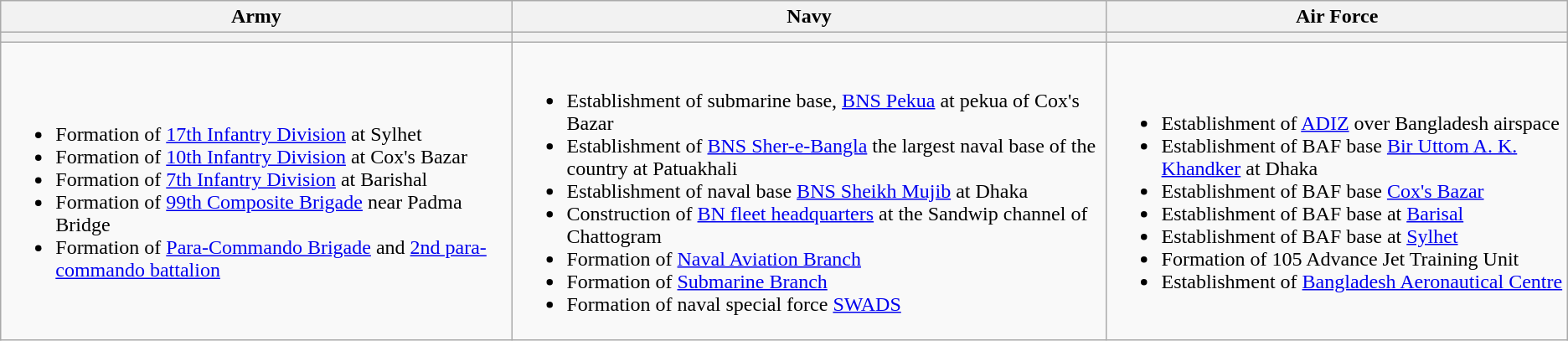<table class=wikitable>
<tr>
<th>Army</th>
<th>Navy</th>
<th>Air Force</th>
</tr>
<tr>
<th></th>
<th></th>
<th></th>
</tr>
<tr>
<td><br><ul><li>Formation of <a href='#'>17th Infantry Division</a> at Sylhet</li><li>Formation of <a href='#'>10th Infantry Division</a> at Cox's Bazar</li><li>Formation of <a href='#'>7th Infantry Division</a> at Barishal</li><li>Formation of <a href='#'>99th Composite Brigade</a> near Padma Bridge</li><li>Formation of <a href='#'>Para-Commando Brigade</a> and <a href='#'>2nd para-commando battalion</a></li></ul></td>
<td><br><ul><li>Establishment of submarine base, <a href='#'>BNS Pekua</a> at pekua of Cox's Bazar</li><li>Establishment of <a href='#'>BNS Sher-e-Bangla</a> the largest naval base of the country at Patuakhali</li><li>Establishment of naval base <a href='#'>BNS Sheikh Mujib</a> at Dhaka</li><li>Construction of <a href='#'>BN fleet headquarters</a> at the Sandwip channel of Chattogram</li><li>Formation of <a href='#'>Naval Aviation Branch</a></li><li>Formation of <a href='#'>Submarine Branch</a></li><li>Formation of naval special force <a href='#'>SWADS</a></li></ul></td>
<td><br><ul><li>Establishment of <a href='#'>ADIZ</a> over Bangladesh airspace</li><li>Establishment of BAF base <a href='#'>Bir Uttom A. K. Khandker</a> at Dhaka</li><li>Establishment of BAF base <a href='#'>Cox's Bazar</a></li><li>Establishment of BAF base at <a href='#'>Barisal</a></li><li>Establishment of BAF base at <a href='#'>Sylhet</a></li><li>Formation of 105 Advance Jet Training Unit</li><li>Establishment of <a href='#'>Bangladesh Aeronautical Centre</a></li></ul></td>
</tr>
</table>
